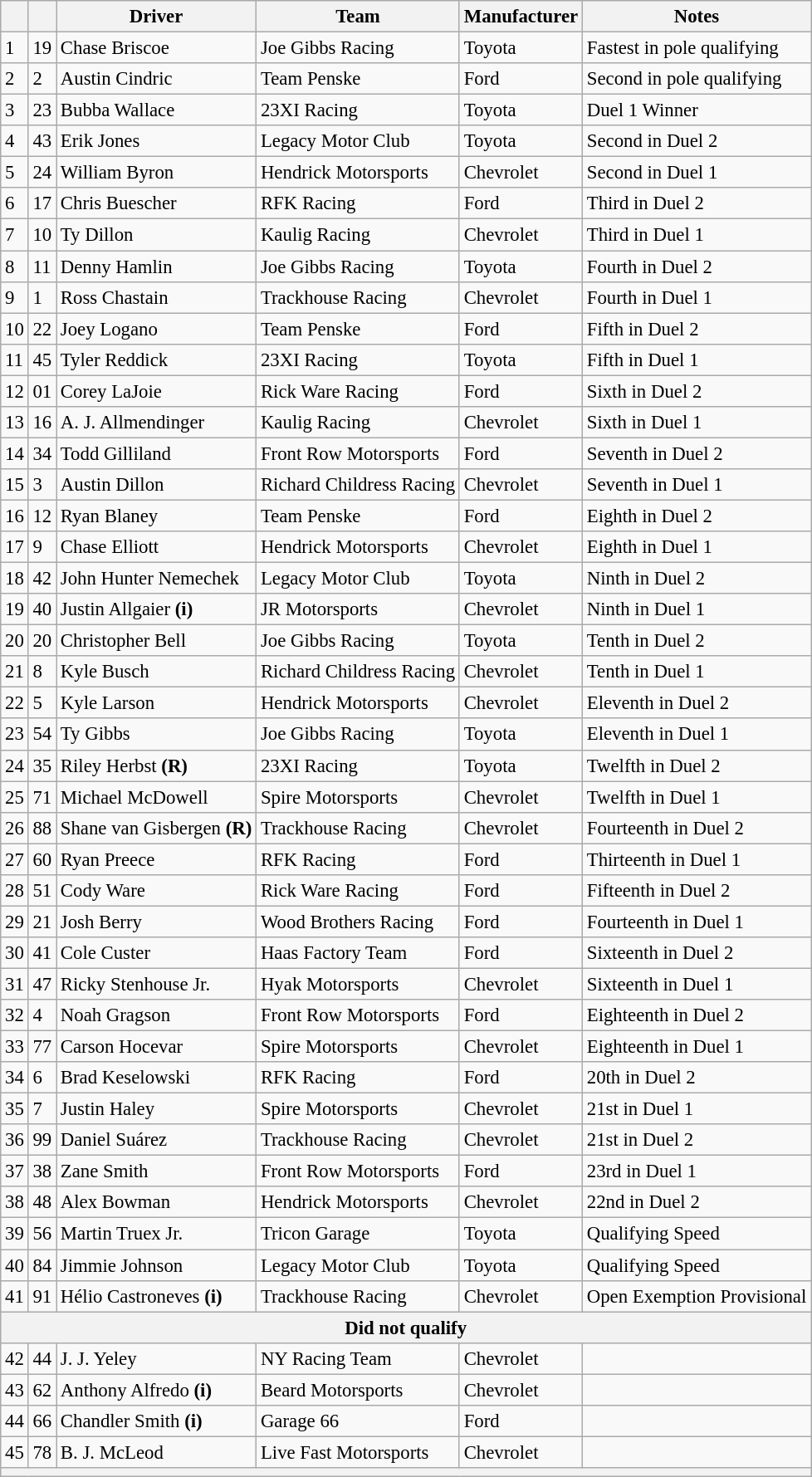<table class="wikitable" style="font-size:95%">
<tr>
<th scope="col"></th>
<th scope="col"></th>
<th scope="col">Driver</th>
<th scope="col">Team</th>
<th scope="col">Manufacturer</th>
<th scope="col">Notes</th>
</tr>
<tr>
<td>1</td>
<td>19</td>
<td>Chase Briscoe</td>
<td>Joe Gibbs Racing</td>
<td>Toyota</td>
<td>Fastest in pole qualifying</td>
</tr>
<tr>
<td>2</td>
<td>2</td>
<td>Austin Cindric</td>
<td>Team Penske</td>
<td>Ford</td>
<td>Second in pole qualifying</td>
</tr>
<tr>
<td>3</td>
<td>23</td>
<td>Bubba Wallace</td>
<td>23XI Racing</td>
<td>Toyota</td>
<td>Duel 1 Winner</td>
</tr>
<tr>
<td>4</td>
<td>43</td>
<td>Erik Jones</td>
<td>Legacy Motor Club</td>
<td>Toyota</td>
<td>Second in Duel 2</td>
</tr>
<tr>
<td>5</td>
<td>24</td>
<td>William Byron</td>
<td>Hendrick Motorsports</td>
<td>Chevrolet</td>
<td>Second in Duel 1</td>
</tr>
<tr>
<td>6</td>
<td>17</td>
<td>Chris Buescher</td>
<td>RFK Racing</td>
<td>Ford</td>
<td>Third in Duel 2</td>
</tr>
<tr>
<td>7</td>
<td>10</td>
<td>Ty Dillon</td>
<td>Kaulig Racing</td>
<td>Chevrolet</td>
<td>Third in Duel 1</td>
</tr>
<tr>
<td>8</td>
<td>11</td>
<td>Denny Hamlin</td>
<td>Joe Gibbs Racing</td>
<td>Toyota</td>
<td>Fourth in Duel 2</td>
</tr>
<tr>
<td>9</td>
<td>1</td>
<td>Ross Chastain</td>
<td>Trackhouse Racing</td>
<td>Chevrolet</td>
<td>Fourth in Duel 1</td>
</tr>
<tr>
<td>10</td>
<td>22</td>
<td>Joey Logano</td>
<td>Team Penske</td>
<td>Ford</td>
<td>Fifth in Duel 2</td>
</tr>
<tr>
<td>11</td>
<td>45</td>
<td>Tyler Reddick</td>
<td>23XI Racing</td>
<td>Toyota</td>
<td>Fifth in Duel 1</td>
</tr>
<tr>
<td>12</td>
<td>01</td>
<td>Corey LaJoie</td>
<td>Rick Ware Racing</td>
<td>Ford</td>
<td>Sixth in Duel 2</td>
</tr>
<tr>
<td>13</td>
<td>16</td>
<td>A. J. Allmendinger</td>
<td>Kaulig Racing</td>
<td>Chevrolet</td>
<td>Sixth in Duel 1</td>
</tr>
<tr>
<td>14</td>
<td>34</td>
<td>Todd Gilliland</td>
<td>Front Row Motorsports</td>
<td>Ford</td>
<td>Seventh in Duel 2</td>
</tr>
<tr>
<td>15</td>
<td>3</td>
<td>Austin Dillon</td>
<td>Richard Childress Racing</td>
<td>Chevrolet</td>
<td>Seventh in Duel 1</td>
</tr>
<tr>
<td>16</td>
<td>12</td>
<td>Ryan Blaney</td>
<td>Team Penske</td>
<td>Ford</td>
<td>Eighth in Duel 2</td>
</tr>
<tr>
<td>17</td>
<td>9</td>
<td>Chase Elliott</td>
<td>Hendrick Motorsports</td>
<td>Chevrolet</td>
<td>Eighth in Duel 1</td>
</tr>
<tr>
<td>18</td>
<td>42</td>
<td>John Hunter Nemechek</td>
<td>Legacy Motor Club</td>
<td>Toyota</td>
<td>Ninth in Duel 2</td>
</tr>
<tr>
<td>19</td>
<td>40</td>
<td>Justin Allgaier <strong>(i)</strong></td>
<td>JR Motorsports</td>
<td>Chevrolet</td>
<td>Ninth in Duel 1</td>
</tr>
<tr>
<td>20</td>
<td>20</td>
<td>Christopher Bell</td>
<td>Joe Gibbs Racing</td>
<td>Toyota</td>
<td>Tenth in Duel 2</td>
</tr>
<tr>
<td>21</td>
<td>8</td>
<td>Kyle Busch</td>
<td>Richard Childress Racing</td>
<td>Chevrolet</td>
<td>Tenth in Duel 1</td>
</tr>
<tr>
<td>22</td>
<td>5</td>
<td>Kyle Larson</td>
<td>Hendrick Motorsports</td>
<td>Chevrolet</td>
<td>Eleventh in Duel 2</td>
</tr>
<tr>
<td>23</td>
<td>54</td>
<td>Ty Gibbs</td>
<td>Joe Gibbs Racing</td>
<td>Toyota</td>
<td>Eleventh in Duel 1</td>
</tr>
<tr>
<td>24</td>
<td>35</td>
<td>Riley Herbst <strong>(R)</strong></td>
<td>23XI Racing</td>
<td>Toyota</td>
<td>Twelfth in Duel 2</td>
</tr>
<tr>
<td>25</td>
<td>71</td>
<td>Michael McDowell</td>
<td>Spire Motorsports</td>
<td>Chevrolet</td>
<td>Twelfth in Duel 1</td>
</tr>
<tr>
<td>26</td>
<td>88</td>
<td>Shane van Gisbergen <strong>(R)</strong></td>
<td>Trackhouse Racing</td>
<td>Chevrolet</td>
<td>Fourteenth in Duel 2</td>
</tr>
<tr>
<td>27</td>
<td>60</td>
<td>Ryan Preece</td>
<td>RFK Racing</td>
<td>Ford</td>
<td>Thirteenth in Duel 1</td>
</tr>
<tr>
<td>28</td>
<td>51</td>
<td>Cody Ware</td>
<td>Rick Ware Racing</td>
<td>Ford</td>
<td>Fifteenth in Duel 2</td>
</tr>
<tr>
<td>29</td>
<td>21</td>
<td>Josh Berry</td>
<td>Wood Brothers Racing</td>
<td>Ford</td>
<td>Fourteenth in Duel 1</td>
</tr>
<tr>
<td>30</td>
<td>41</td>
<td>Cole Custer</td>
<td>Haas Factory Team</td>
<td>Ford</td>
<td>Sixteenth in Duel 2</td>
</tr>
<tr>
<td>31</td>
<td>47</td>
<td>Ricky Stenhouse Jr.</td>
<td>Hyak Motorsports</td>
<td>Chevrolet</td>
<td>Sixteenth in Duel 1</td>
</tr>
<tr>
<td>32</td>
<td>4</td>
<td>Noah Gragson</td>
<td>Front Row Motorsports</td>
<td>Ford</td>
<td>Eighteenth in Duel 2</td>
</tr>
<tr>
<td>33</td>
<td>77</td>
<td>Carson Hocevar</td>
<td>Spire Motorsports</td>
<td>Chevrolet</td>
<td>Eighteenth in Duel 1</td>
</tr>
<tr>
<td>34</td>
<td>6</td>
<td>Brad Keselowski</td>
<td>RFK Racing</td>
<td>Ford</td>
<td>20th in Duel 2</td>
</tr>
<tr>
<td>35</td>
<td>7</td>
<td>Justin Haley</td>
<td>Spire Motorsports</td>
<td>Chevrolet</td>
<td>21st in Duel 1</td>
</tr>
<tr>
<td>36</td>
<td>99</td>
<td>Daniel Suárez</td>
<td>Trackhouse Racing</td>
<td>Chevrolet</td>
<td>21st in Duel 2</td>
</tr>
<tr>
<td>37</td>
<td>38</td>
<td>Zane Smith</td>
<td>Front Row Motorsports</td>
<td>Ford</td>
<td>23rd in Duel 1</td>
</tr>
<tr>
<td>38</td>
<td>48</td>
<td>Alex Bowman</td>
<td>Hendrick Motorsports</td>
<td>Chevrolet</td>
<td>22nd in Duel 2</td>
</tr>
<tr>
<td>39</td>
<td>56</td>
<td>Martin Truex Jr.</td>
<td>Tricon Garage</td>
<td>Toyota</td>
<td>Qualifying Speed</td>
</tr>
<tr>
<td>40</td>
<td>84</td>
<td>Jimmie Johnson</td>
<td>Legacy Motor Club</td>
<td>Toyota</td>
<td>Qualifying Speed</td>
</tr>
<tr>
<td>41</td>
<td>91</td>
<td>Hélio Castroneves <strong>(i)</strong></td>
<td>Trackhouse Racing</td>
<td>Chevrolet</td>
<td>Open Exemption Provisional</td>
</tr>
<tr>
<th colspan="6">Did not qualify</th>
</tr>
<tr>
<td>42</td>
<td>44</td>
<td>J. J. Yeley</td>
<td>NY Racing Team</td>
<td>Chevrolet</td>
<td></td>
</tr>
<tr>
<td>43</td>
<td>62</td>
<td>Anthony Alfredo <strong>(i)</strong></td>
<td>Beard Motorsports</td>
<td>Chevrolet</td>
<td></td>
</tr>
<tr>
<td>44</td>
<td>66</td>
<td>Chandler Smith <strong>(i)</strong></td>
<td>Garage 66</td>
<td>Ford</td>
<td></td>
</tr>
<tr>
<td>45</td>
<td>78</td>
<td>B. J. McLeod</td>
<td>Live Fast Motorsports</td>
<td>Chevrolet</td>
<td></td>
</tr>
<tr>
<th colspan="6"></th>
</tr>
</table>
